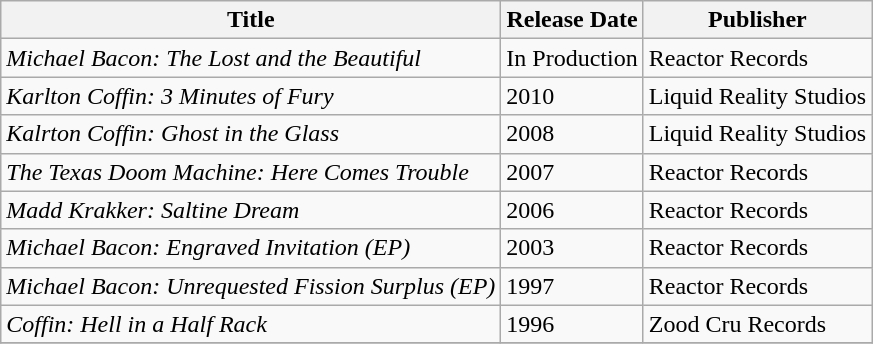<table class="wikitable">
<tr>
<th>Title</th>
<th>Release Date</th>
<th>Publisher</th>
</tr>
<tr>
<td><em>Michael Bacon: The Lost and the Beautiful</em></td>
<td>In Production</td>
<td>Reactor Records</td>
</tr>
<tr>
<td><em>Karlton Coffin: 3 Minutes of Fury</em></td>
<td>2010</td>
<td>Liquid Reality Studios</td>
</tr>
<tr>
<td><em>Kalrton Coffin: Ghost in the Glass</em></td>
<td>2008</td>
<td>Liquid Reality Studios</td>
</tr>
<tr>
<td><em>The Texas Doom Machine: Here Comes Trouble</em></td>
<td>2007</td>
<td>Reactor Records</td>
</tr>
<tr>
<td><em>Madd Krakker: Saltine Dream</em></td>
<td>2006</td>
<td>Reactor Records</td>
</tr>
<tr>
<td><em>Michael Bacon: Engraved Invitation (EP)</em></td>
<td>2003</td>
<td>Reactor Records</td>
</tr>
<tr>
<td><em>Michael Bacon: Unrequested Fission Surplus (EP)</em></td>
<td>1997</td>
<td>Reactor Records</td>
</tr>
<tr>
<td><em>Coffin: Hell in a Half Rack</em></td>
<td>1996</td>
<td>Zood Cru Records</td>
</tr>
<tr>
</tr>
</table>
